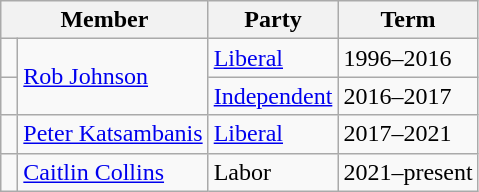<table class="wikitable">
<tr>
<th colspan="2">Member</th>
<th>Party</th>
<th>Term</th>
</tr>
<tr>
<td> </td>
<td rowspan=2><a href='#'>Rob Johnson</a></td>
<td><a href='#'>Liberal</a></td>
<td>1996–2016</td>
</tr>
<tr>
<td> </td>
<td><a href='#'>Independent</a></td>
<td>2016–2017</td>
</tr>
<tr>
<td> </td>
<td><a href='#'>Peter Katsambanis</a></td>
<td><a href='#'>Liberal</a></td>
<td>2017–2021</td>
</tr>
<tr>
<td> </td>
<td><a href='#'>Caitlin Collins</a></td>
<td>Labor</td>
<td>2021–present</td>
</tr>
</table>
